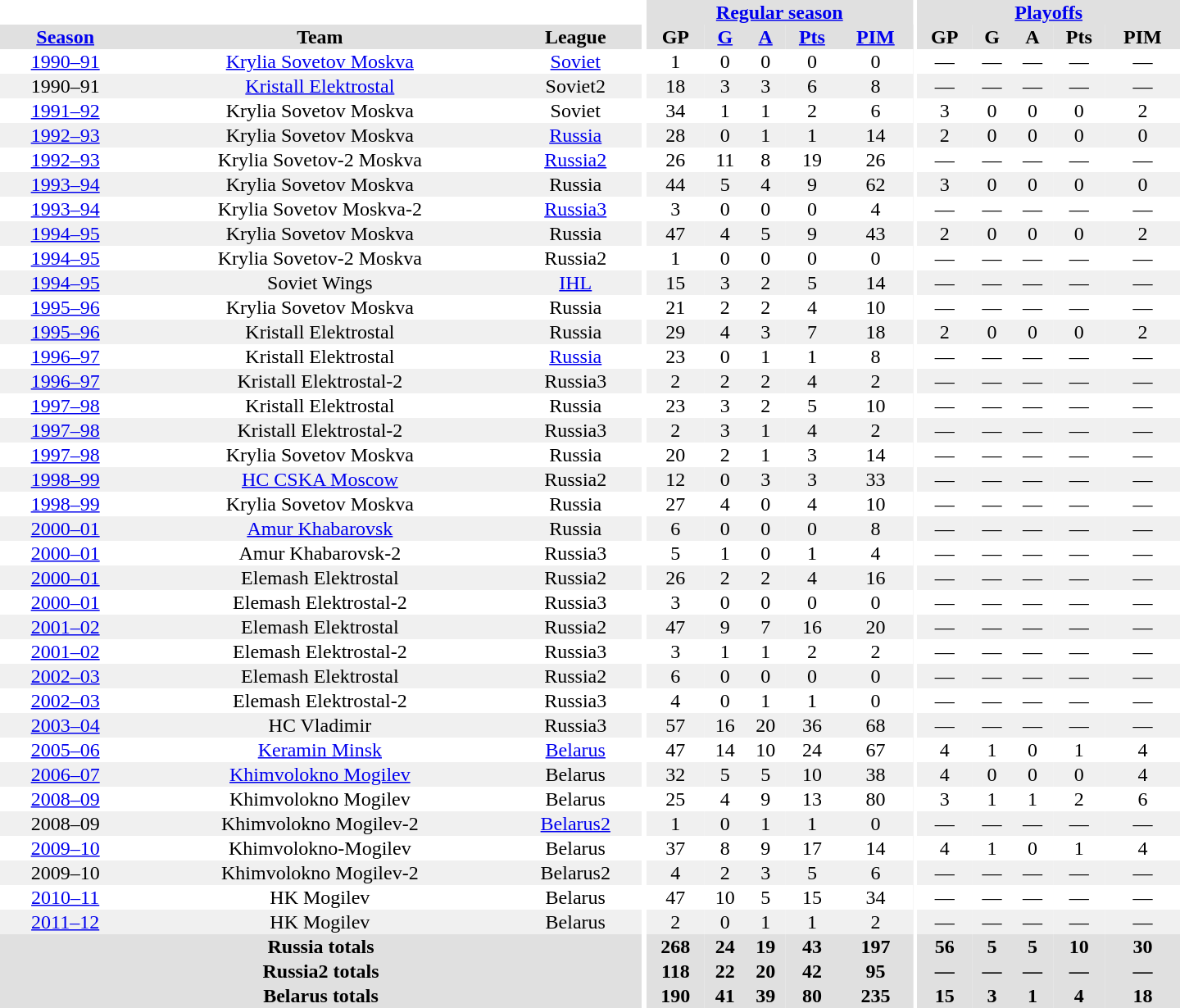<table border="0" cellpadding="1" cellspacing="0" style="text-align:center; width:60em">
<tr bgcolor="#e0e0e0">
<th colspan="3" bgcolor="#ffffff"></th>
<th rowspan="99" bgcolor="#ffffff"></th>
<th colspan="5"><a href='#'>Regular season</a></th>
<th rowspan="99" bgcolor="#ffffff"></th>
<th colspan="5"><a href='#'>Playoffs</a></th>
</tr>
<tr bgcolor="#e0e0e0">
<th><a href='#'>Season</a></th>
<th>Team</th>
<th>League</th>
<th>GP</th>
<th><a href='#'>G</a></th>
<th><a href='#'>A</a></th>
<th><a href='#'>Pts</a></th>
<th><a href='#'>PIM</a></th>
<th>GP</th>
<th>G</th>
<th>A</th>
<th>Pts</th>
<th>PIM</th>
</tr>
<tr>
<td><a href='#'>1990–91</a></td>
<td><a href='#'>Krylia Sovetov Moskva</a></td>
<td><a href='#'>Soviet</a></td>
<td>1</td>
<td>0</td>
<td>0</td>
<td>0</td>
<td>0</td>
<td>—</td>
<td>—</td>
<td>—</td>
<td>—</td>
<td>—</td>
</tr>
<tr bgcolor="#f0f0f0">
<td>1990–91</td>
<td><a href='#'>Kristall Elektrostal</a></td>
<td>Soviet2</td>
<td>18</td>
<td>3</td>
<td>3</td>
<td>6</td>
<td>8</td>
<td>—</td>
<td>—</td>
<td>—</td>
<td>—</td>
<td>—</td>
</tr>
<tr>
<td><a href='#'>1991–92</a></td>
<td>Krylia Sovetov Moskva</td>
<td>Soviet</td>
<td>34</td>
<td>1</td>
<td>1</td>
<td>2</td>
<td>6</td>
<td>3</td>
<td>0</td>
<td>0</td>
<td>0</td>
<td>2</td>
</tr>
<tr bgcolor="#f0f0f0">
<td><a href='#'>1992–93</a></td>
<td>Krylia Sovetov Moskva</td>
<td><a href='#'>Russia</a></td>
<td>28</td>
<td>0</td>
<td>1</td>
<td>1</td>
<td>14</td>
<td>2</td>
<td>0</td>
<td>0</td>
<td>0</td>
<td>0</td>
</tr>
<tr>
<td><a href='#'>1992–93</a></td>
<td>Krylia Sovetov-2 Moskva</td>
<td><a href='#'>Russia2</a></td>
<td>26</td>
<td>11</td>
<td>8</td>
<td>19</td>
<td>26</td>
<td>—</td>
<td>—</td>
<td>—</td>
<td>—</td>
<td>—</td>
</tr>
<tr bgcolor="#f0f0f0">
<td><a href='#'>1993–94</a></td>
<td>Krylia Sovetov Moskva</td>
<td>Russia</td>
<td>44</td>
<td>5</td>
<td>4</td>
<td>9</td>
<td>62</td>
<td>3</td>
<td>0</td>
<td>0</td>
<td>0</td>
<td>0</td>
</tr>
<tr>
<td><a href='#'>1993–94</a></td>
<td>Krylia Sovetov Moskva-2</td>
<td><a href='#'>Russia3</a></td>
<td>3</td>
<td>0</td>
<td>0</td>
<td>0</td>
<td>4</td>
<td>—</td>
<td>—</td>
<td>—</td>
<td>—</td>
<td>—</td>
</tr>
<tr bgcolor="#f0f0f0">
<td><a href='#'>1994–95</a></td>
<td>Krylia Sovetov Moskva</td>
<td>Russia</td>
<td>47</td>
<td>4</td>
<td>5</td>
<td>9</td>
<td>43</td>
<td>2</td>
<td>0</td>
<td>0</td>
<td>0</td>
<td>2</td>
</tr>
<tr>
<td><a href='#'>1994–95</a></td>
<td>Krylia Sovetov-2 Moskva</td>
<td>Russia2</td>
<td>1</td>
<td>0</td>
<td>0</td>
<td>0</td>
<td>0</td>
<td>—</td>
<td>—</td>
<td>—</td>
<td>—</td>
<td>—</td>
</tr>
<tr bgcolor="#f0f0f0">
<td><a href='#'>1994–95</a></td>
<td>Soviet Wings</td>
<td><a href='#'>IHL</a></td>
<td>15</td>
<td>3</td>
<td>2</td>
<td>5</td>
<td>14</td>
<td>—</td>
<td>—</td>
<td>—</td>
<td>—</td>
<td>—</td>
</tr>
<tr>
<td><a href='#'>1995–96</a></td>
<td>Krylia Sovetov Moskva</td>
<td>Russia</td>
<td>21</td>
<td>2</td>
<td>2</td>
<td>4</td>
<td>10</td>
<td>—</td>
<td>—</td>
<td>—</td>
<td>—</td>
<td>—</td>
</tr>
<tr bgcolor="#f0f0f0">
<td><a href='#'>1995–96</a></td>
<td>Kristall Elektrostal</td>
<td>Russia</td>
<td>29</td>
<td>4</td>
<td>3</td>
<td>7</td>
<td>18</td>
<td>2</td>
<td>0</td>
<td>0</td>
<td>0</td>
<td>2</td>
</tr>
<tr>
<td><a href='#'>1996–97</a></td>
<td>Kristall Elektrostal</td>
<td><a href='#'>Russia</a></td>
<td>23</td>
<td>0</td>
<td>1</td>
<td>1</td>
<td>8</td>
<td>—</td>
<td>—</td>
<td>—</td>
<td>—</td>
<td>—</td>
</tr>
<tr bgcolor="#f0f0f0">
<td><a href='#'>1996–97</a></td>
<td>Kristall Elektrostal-2</td>
<td>Russia3</td>
<td>2</td>
<td>2</td>
<td>2</td>
<td>4</td>
<td>2</td>
<td>—</td>
<td>—</td>
<td>—</td>
<td>—</td>
<td>—</td>
</tr>
<tr>
<td><a href='#'>1997–98</a></td>
<td>Kristall Elektrostal</td>
<td>Russia</td>
<td>23</td>
<td>3</td>
<td>2</td>
<td>5</td>
<td>10</td>
<td>—</td>
<td>—</td>
<td>—</td>
<td>—</td>
<td>—</td>
</tr>
<tr bgcolor="#f0f0f0">
<td><a href='#'>1997–98</a></td>
<td>Kristall Elektrostal-2</td>
<td>Russia3</td>
<td>2</td>
<td>3</td>
<td>1</td>
<td>4</td>
<td>2</td>
<td>—</td>
<td>—</td>
<td>—</td>
<td>—</td>
<td>—</td>
</tr>
<tr>
<td><a href='#'>1997–98</a></td>
<td>Krylia Sovetov Moskva</td>
<td>Russia</td>
<td>20</td>
<td>2</td>
<td>1</td>
<td>3</td>
<td>14</td>
<td>—</td>
<td>—</td>
<td>—</td>
<td>—</td>
<td>—</td>
</tr>
<tr bgcolor="#f0f0f0">
<td><a href='#'>1998–99</a></td>
<td><a href='#'>HC CSKA Moscow</a></td>
<td>Russia2</td>
<td>12</td>
<td>0</td>
<td>3</td>
<td>3</td>
<td>33</td>
<td>—</td>
<td>—</td>
<td>—</td>
<td>—</td>
<td>—</td>
</tr>
<tr>
<td><a href='#'>1998–99</a></td>
<td>Krylia Sovetov Moskva</td>
<td>Russia</td>
<td>27</td>
<td>4</td>
<td>0</td>
<td>4</td>
<td>10</td>
<td>—</td>
<td>—</td>
<td>—</td>
<td>—</td>
<td>—</td>
</tr>
<tr bgcolor="#f0f0f0">
<td><a href='#'>2000–01</a></td>
<td><a href='#'>Amur Khabarovsk</a></td>
<td>Russia</td>
<td>6</td>
<td>0</td>
<td>0</td>
<td>0</td>
<td>8</td>
<td>—</td>
<td>—</td>
<td>—</td>
<td>—</td>
<td>—</td>
</tr>
<tr>
<td><a href='#'>2000–01</a></td>
<td>Amur Khabarovsk-2</td>
<td>Russia3</td>
<td>5</td>
<td>1</td>
<td>0</td>
<td>1</td>
<td>4</td>
<td>—</td>
<td>—</td>
<td>—</td>
<td>—</td>
<td>—</td>
</tr>
<tr bgcolor="#f0f0f0">
<td><a href='#'>2000–01</a></td>
<td>Elemash Elektrostal</td>
<td>Russia2</td>
<td>26</td>
<td>2</td>
<td>2</td>
<td>4</td>
<td>16</td>
<td>—</td>
<td>—</td>
<td>—</td>
<td>—</td>
<td>—</td>
</tr>
<tr>
<td><a href='#'>2000–01</a></td>
<td>Elemash Elektrostal-2</td>
<td>Russia3</td>
<td>3</td>
<td>0</td>
<td>0</td>
<td>0</td>
<td>0</td>
<td>—</td>
<td>—</td>
<td>—</td>
<td>—</td>
<td>—</td>
</tr>
<tr bgcolor="#f0f0f0">
<td><a href='#'>2001–02</a></td>
<td>Elemash Elektrostal</td>
<td>Russia2</td>
<td>47</td>
<td>9</td>
<td>7</td>
<td>16</td>
<td>20</td>
<td>—</td>
<td>—</td>
<td>—</td>
<td>—</td>
<td>—</td>
</tr>
<tr>
<td><a href='#'>2001–02</a></td>
<td>Elemash Elektrostal-2</td>
<td>Russia3</td>
<td>3</td>
<td>1</td>
<td>1</td>
<td>2</td>
<td>2</td>
<td>—</td>
<td>—</td>
<td>—</td>
<td>—</td>
<td>—</td>
</tr>
<tr bgcolor="#f0f0f0">
<td><a href='#'>2002–03</a></td>
<td>Elemash Elektrostal</td>
<td>Russia2</td>
<td>6</td>
<td>0</td>
<td>0</td>
<td>0</td>
<td>0</td>
<td>—</td>
<td>—</td>
<td>—</td>
<td>—</td>
<td>—</td>
</tr>
<tr>
<td><a href='#'>2002–03</a></td>
<td>Elemash Elektrostal-2</td>
<td>Russia3</td>
<td>4</td>
<td>0</td>
<td>1</td>
<td>1</td>
<td>0</td>
<td>—</td>
<td>—</td>
<td>—</td>
<td>—</td>
<td>—</td>
</tr>
<tr bgcolor="#f0f0f0">
<td><a href='#'>2003–04</a></td>
<td>HC Vladimir</td>
<td>Russia3</td>
<td>57</td>
<td>16</td>
<td>20</td>
<td>36</td>
<td>68</td>
<td>—</td>
<td>—</td>
<td>—</td>
<td>—</td>
<td>—</td>
</tr>
<tr>
<td><a href='#'>2005–06</a></td>
<td><a href='#'>Keramin Minsk</a></td>
<td><a href='#'>Belarus</a></td>
<td>47</td>
<td>14</td>
<td>10</td>
<td>24</td>
<td>67</td>
<td>4</td>
<td>1</td>
<td>0</td>
<td>1</td>
<td>4</td>
</tr>
<tr bgcolor="#f0f0f0">
<td><a href='#'>2006–07</a></td>
<td><a href='#'>Khimvolokno Mogilev</a></td>
<td>Belarus</td>
<td>32</td>
<td>5</td>
<td>5</td>
<td>10</td>
<td>38</td>
<td>4</td>
<td>0</td>
<td>0</td>
<td>0</td>
<td>4</td>
</tr>
<tr>
<td><a href='#'>2008–09</a></td>
<td>Khimvolokno Mogilev</td>
<td>Belarus</td>
<td>25</td>
<td>4</td>
<td>9</td>
<td>13</td>
<td>80</td>
<td>3</td>
<td>1</td>
<td>1</td>
<td>2</td>
<td>6</td>
</tr>
<tr bgcolor="#f0f0f0">
<td>2008–09</td>
<td>Khimvolokno Mogilev-2</td>
<td><a href='#'>Belarus2</a></td>
<td>1</td>
<td>0</td>
<td>1</td>
<td>1</td>
<td>0</td>
<td>—</td>
<td>—</td>
<td>—</td>
<td>—</td>
<td>—</td>
</tr>
<tr>
<td><a href='#'>2009–10</a></td>
<td>Khimvolokno-Mogilev</td>
<td>Belarus</td>
<td>37</td>
<td>8</td>
<td>9</td>
<td>17</td>
<td>14</td>
<td>4</td>
<td>1</td>
<td>0</td>
<td>1</td>
<td>4</td>
</tr>
<tr bgcolor="#f0f0f0">
<td>2009–10</td>
<td>Khimvolokno Mogilev-2</td>
<td>Belarus2</td>
<td>4</td>
<td>2</td>
<td>3</td>
<td>5</td>
<td>6</td>
<td>—</td>
<td>—</td>
<td>—</td>
<td>—</td>
<td>—</td>
</tr>
<tr>
<td><a href='#'>2010–11</a></td>
<td>HK Mogilev</td>
<td>Belarus</td>
<td>47</td>
<td>10</td>
<td>5</td>
<td>15</td>
<td>34</td>
<td>—</td>
<td>—</td>
<td>—</td>
<td>—</td>
<td>—</td>
</tr>
<tr bgcolor="#f0f0f0">
<td><a href='#'>2011–12</a></td>
<td>HK Mogilev</td>
<td>Belarus</td>
<td>2</td>
<td>0</td>
<td>1</td>
<td>1</td>
<td>2</td>
<td>—</td>
<td>—</td>
<td>—</td>
<td>—</td>
<td>—</td>
</tr>
<tr>
</tr>
<tr ALIGN="center" bgcolor="#e0e0e0">
<th colspan="3">Russia totals</th>
<th ALIGN="center">268</th>
<th ALIGN="center">24</th>
<th ALIGN="center">19</th>
<th ALIGN="center">43</th>
<th ALIGN="center">197</th>
<th ALIGN="center">56</th>
<th ALIGN="center">5</th>
<th ALIGN="center">5</th>
<th ALIGN="center">10</th>
<th ALIGN="center">30</th>
</tr>
<tr>
</tr>
<tr ALIGN="center" bgcolor="#e0e0e0">
<th colspan="3">Russia2 totals</th>
<th ALIGN="center">118</th>
<th ALIGN="center">22</th>
<th ALIGN="center">20</th>
<th ALIGN="center">42</th>
<th ALIGN="center">95</th>
<th ALIGN="center">—</th>
<th ALIGN="center">—</th>
<th ALIGN="center">—</th>
<th ALIGN="center">—</th>
<th ALIGN="center">—</th>
</tr>
<tr>
</tr>
<tr ALIGN="center" bgcolor="#e0e0e0">
<th colspan="3">Belarus totals</th>
<th ALIGN="center">190</th>
<th ALIGN="center">41</th>
<th ALIGN="center">39</th>
<th ALIGN="center">80</th>
<th ALIGN="center">235</th>
<th ALIGN="center">15</th>
<th ALIGN="center">3</th>
<th ALIGN="center">1</th>
<th ALIGN="center">4</th>
<th ALIGN="center">18</th>
</tr>
</table>
